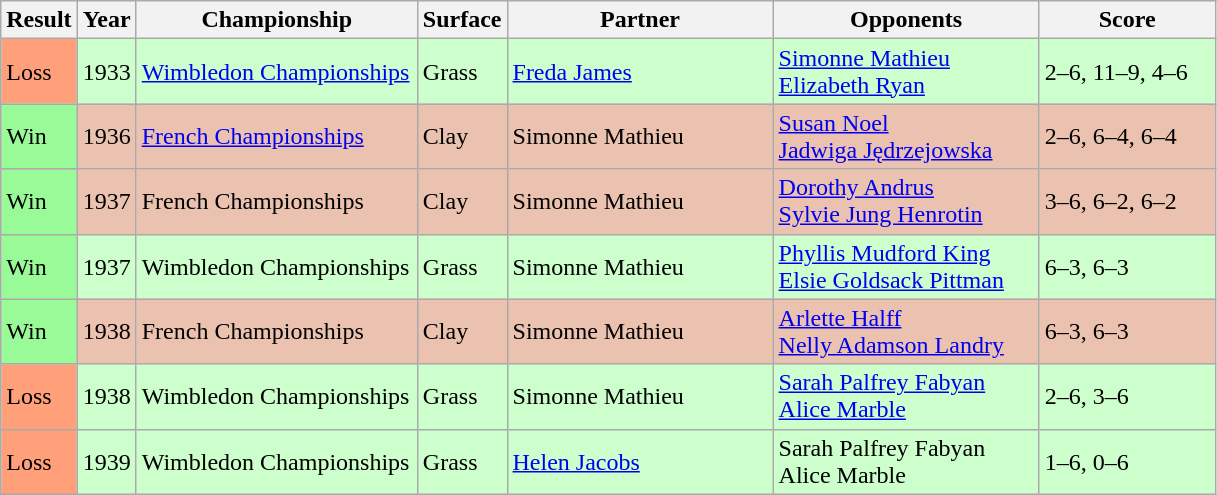<table class="sortable wikitable">
<tr>
<th style="width:40px">Result</th>
<th style="width:30px">Year</th>
<th style="width:180px">Championship</th>
<th style="width:50px">Surface</th>
<th style="width:170px">Partner</th>
<th style="width:170px">Opponents</th>
<th style="width:110px" class="unsortable">Score</th>
</tr>
<tr style="background:#cfc;">
<td style="background:#ffa07a;">Loss</td>
<td>1933</td>
<td><a href='#'>Wimbledon Championships</a></td>
<td>Grass</td>
<td> <a href='#'>Freda James</a></td>
<td> <a href='#'>Simonne Mathieu</a><br>  <a href='#'>Elizabeth Ryan</a></td>
<td>2–6, 11–9, 4–6</td>
</tr>
<tr style="background:#ebc2af;">
<td style="background:#98fb98;">Win</td>
<td>1936</td>
<td><a href='#'>French Championships</a></td>
<td>Clay</td>
<td> Simonne Mathieu</td>
<td> <a href='#'>Susan Noel</a><br>  <a href='#'>Jadwiga Jędrzejowska</a></td>
<td>2–6, 6–4, 6–4</td>
</tr>
<tr style="background:#ebc2af;">
<td style="background:#98fb98;">Win</td>
<td>1937</td>
<td>French Championships</td>
<td>Clay</td>
<td> Simonne Mathieu</td>
<td> <a href='#'>Dorothy Andrus</a><br>  <a href='#'>Sylvie Jung Henrotin</a></td>
<td>3–6, 6–2, 6–2</td>
</tr>
<tr style="background:#cfc;">
<td style="background:#98fb98;">Win</td>
<td>1937</td>
<td>Wimbledon Championships</td>
<td>Grass</td>
<td> Simonne Mathieu</td>
<td> <a href='#'>Phyllis Mudford King</a><br>  <a href='#'>Elsie Goldsack Pittman</a></td>
<td>6–3, 6–3</td>
</tr>
<tr style="background:#ebc2af;">
<td style="background:#98fb98;">Win</td>
<td>1938</td>
<td>French Championships</td>
<td>Clay</td>
<td> Simonne Mathieu</td>
<td> <a href='#'>Arlette Halff</a><br>  <a href='#'>Nelly Adamson Landry</a></td>
<td>6–3, 6–3</td>
</tr>
<tr style="background:#cfc;">
<td style="background:#ffa07a;">Loss</td>
<td>1938</td>
<td>Wimbledon Championships</td>
<td>Grass</td>
<td> Simonne Mathieu</td>
<td> <a href='#'>Sarah Palfrey Fabyan</a><br>  <a href='#'>Alice Marble</a></td>
<td>2–6, 3–6</td>
</tr>
<tr style="background:#cfc;">
<td style="background:#ffa07a;">Loss</td>
<td>1939</td>
<td>Wimbledon Championships</td>
<td>Grass</td>
<td> <a href='#'>Helen Jacobs</a></td>
<td> Sarah Palfrey Fabyan<br> Alice Marble</td>
<td>1–6, 0–6</td>
</tr>
</table>
